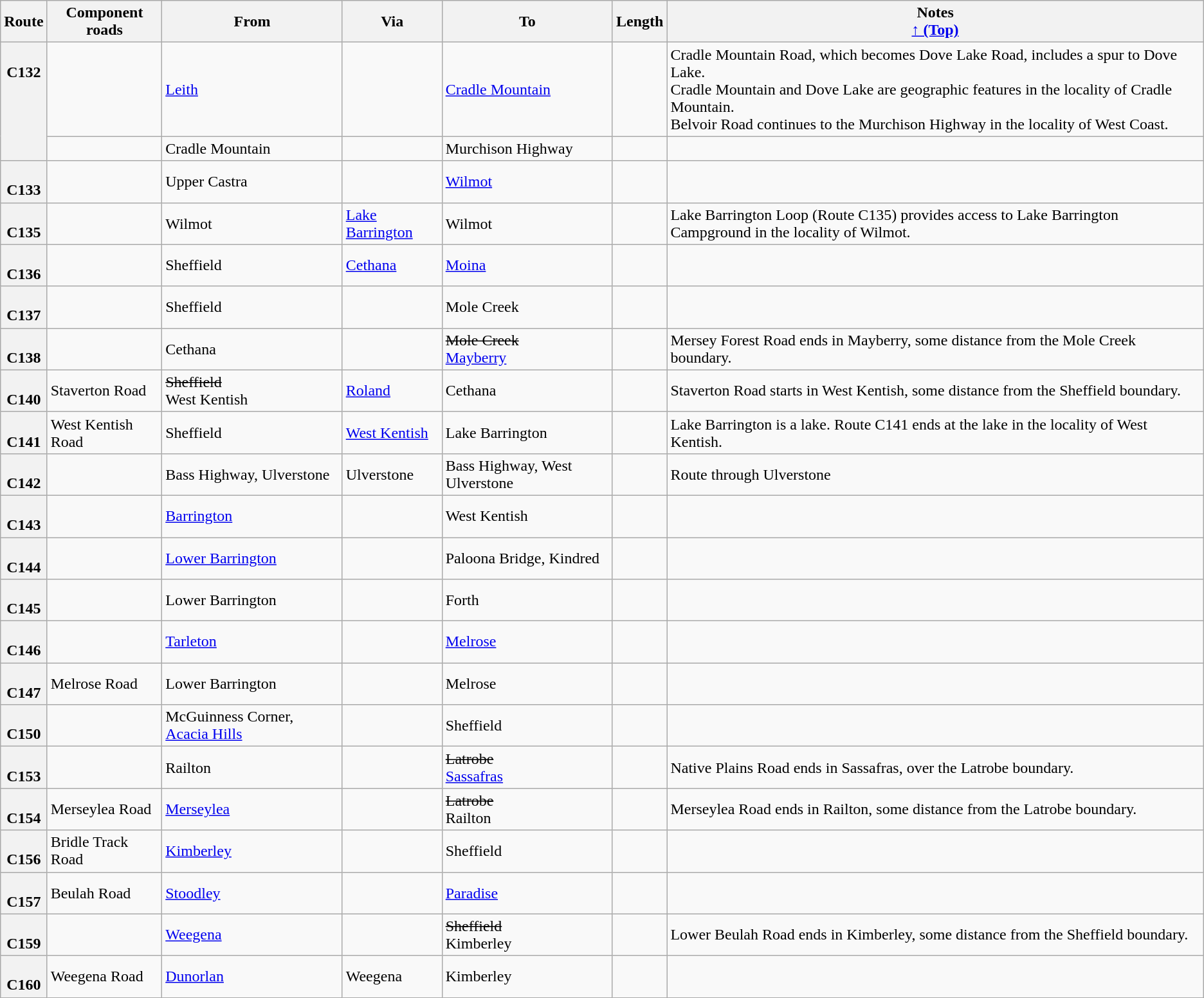<table class="wikitable">
<tr>
<th scope="col">Route</th>
<th scope="col">Component roads</th>
<th scope="col">From</th>
<th scope="col">Via</th>
<th scope="col">To</th>
<th scope="col">Length</th>
<th scope="col">Notes<br><a href='#'>↑ (Top)</a></th>
</tr>
<tr>
<th style="vertical-align:top; white-space:nowrap;"rowspan=2><br>C132</th>
<td></td>
<td><a href='#'>Leith</a></td>
<td></td>
<td><a href='#'>Cradle Mountain</a></td>
<td></td>
<td>Cradle Mountain Road, which becomes Dove Lake Road, includes a spur to Dove Lake. <br> Cradle Mountain and Dove Lake are geographic features in the locality of Cradle Mountain. <br> Belvoir Road continues to the Murchison Highway in the locality of West Coast.</td>
</tr>
<tr>
<td></td>
<td>Cradle Mountain</td>
<td></td>
<td>Murchison Highway</td>
<td></td>
</tr>
<tr>
<th style="vertical-align:top; white-space:nowrap;"><br>C133</th>
<td></td>
<td>Upper Castra</td>
<td></td>
<td><a href='#'>Wilmot</a></td>
<td></td>
<td></td>
</tr>
<tr>
<th style="vertical-align:top; white-space:nowrap;"><br>C135</th>
<td></td>
<td>Wilmot</td>
<td><a href='#'>Lake Barrington</a></td>
<td>Wilmot</td>
<td></td>
<td>Lake Barrington Loop (Route C135) provides access to Lake Barrington Campground in the locality of Wilmot.</td>
</tr>
<tr>
<th style="vertical-align:top; white-space:nowrap;"><br>C136</th>
<td></td>
<td>Sheffield</td>
<td><a href='#'>Cethana</a></td>
<td><a href='#'>Moina</a></td>
<td></td>
<td></td>
</tr>
<tr>
<th style="vertical-align:top; white-space:nowrap;"><br>C137</th>
<td></td>
<td>Sheffield</td>
<td></td>
<td>Mole Creek</td>
<td></td>
<td></td>
</tr>
<tr>
<th style="vertical-align:top; white-space:nowrap;"><br>C138</th>
<td></td>
<td>Cethana</td>
<td></td>
<td> <s>Mole Creek</s> <br> <a href='#'>Mayberry</a></td>
<td></td>
<td>Mersey Forest Road ends in Mayberry, some distance from the Mole Creek boundary.</td>
</tr>
<tr>
<th style="vertical-align:top; white-space:nowrap;"><br>C140</th>
<td>Staverton Road</td>
<td> <s>Sheffield</s> <br> West Kentish</td>
<td><a href='#'>Roland</a></td>
<td>Cethana</td>
<td></td>
<td>Staverton Road starts in West Kentish, some distance from the Sheffield boundary.</td>
</tr>
<tr>
<th style="vertical-align:top; white-space:nowrap;"><br>C141</th>
<td>West Kentish Road</td>
<td>Sheffield</td>
<td><a href='#'>West Kentish</a></td>
<td>Lake Barrington</td>
<td></td>
<td>Lake Barrington is a lake. Route C141 ends at the lake in the locality of West Kentish.</td>
</tr>
<tr>
<th style="vertical-align:top; white-space:nowrap;"><br>C142</th>
<td></td>
<td>Bass Highway, Ulverstone</td>
<td>Ulverstone</td>
<td>Bass Highway, West Ulverstone</td>
<td></td>
<td>Route through Ulverstone</td>
</tr>
<tr>
<th style="vertical-align:top; white-space:nowrap;"><br>C143</th>
<td></td>
<td><a href='#'>Barrington</a></td>
<td></td>
<td>West Kentish</td>
<td></td>
<td></td>
</tr>
<tr>
<th style="vertical-align:top; white-space:nowrap;"><br>C144</th>
<td></td>
<td><a href='#'>Lower Barrington</a></td>
<td></td>
<td>Paloona Bridge, Kindred</td>
<td></td>
<td></td>
</tr>
<tr>
<th style="vertical-align:top; white-space:nowrap;"><br>C145</th>
<td></td>
<td>Lower Barrington</td>
<td></td>
<td>Forth</td>
<td></td>
<td></td>
</tr>
<tr>
<th style="vertical-align:top; white-space:nowrap;"><br>C146</th>
<td></td>
<td><a href='#'>Tarleton</a></td>
<td></td>
<td><a href='#'>Melrose</a></td>
<td></td>
<td></td>
</tr>
<tr>
<th style="vertical-align:top; white-space:nowrap;"><br>C147</th>
<td>Melrose Road</td>
<td>Lower Barrington</td>
<td></td>
<td>Melrose</td>
<td></td>
<td></td>
</tr>
<tr>
<th style="vertical-align:top; white-space:nowrap;"><br>C150</th>
<td></td>
<td>McGuinness Corner, <a href='#'>Acacia Hills</a></td>
<td></td>
<td>Sheffield</td>
<td></td>
<td></td>
</tr>
<tr>
<th style="vertical-align:top; white-space:nowrap;"><br>C153</th>
<td></td>
<td>Railton</td>
<td></td>
<td> <s>Latrobe</s> <br> <a href='#'>Sassafras</a></td>
<td></td>
<td>Native Plains Road ends in Sassafras, over the Latrobe boundary.</td>
</tr>
<tr>
<th style="vertical-align:top; white-space:nowrap;"><br>C154</th>
<td>Merseylea Road</td>
<td><a href='#'>Merseylea</a></td>
<td></td>
<td> <s>Latrobe</s> <br> Railton</td>
<td></td>
<td>Merseylea Road ends in Railton, some distance from the Latrobe boundary.</td>
</tr>
<tr>
<th style="vertical-align:top; white-space:nowrap;"><br>C156</th>
<td>Bridle Track Road</td>
<td><a href='#'>Kimberley</a></td>
<td></td>
<td>Sheffield</td>
<td></td>
<td></td>
</tr>
<tr>
<th style="vertical-align:top; white-space:nowrap;"><br>C157</th>
<td>Beulah Road</td>
<td><a href='#'>Stoodley</a></td>
<td></td>
<td><a href='#'>Paradise</a></td>
<td></td>
<td></td>
</tr>
<tr>
<th style="vertical-align:top; white-space:nowrap;"><br>C159</th>
<td></td>
<td><a href='#'>Weegena</a></td>
<td></td>
<td> <s>Sheffield</s> <br> Kimberley</td>
<td></td>
<td>Lower Beulah Road ends in Kimberley, some distance from the Sheffield boundary.</td>
</tr>
<tr>
<th style="vertical-align:top; white-space:nowrap;"><br>C160</th>
<td>Weegena Road</td>
<td><a href='#'>Dunorlan</a></td>
<td>Weegena</td>
<td>Kimberley</td>
<td></td>
<td></td>
</tr>
</table>
